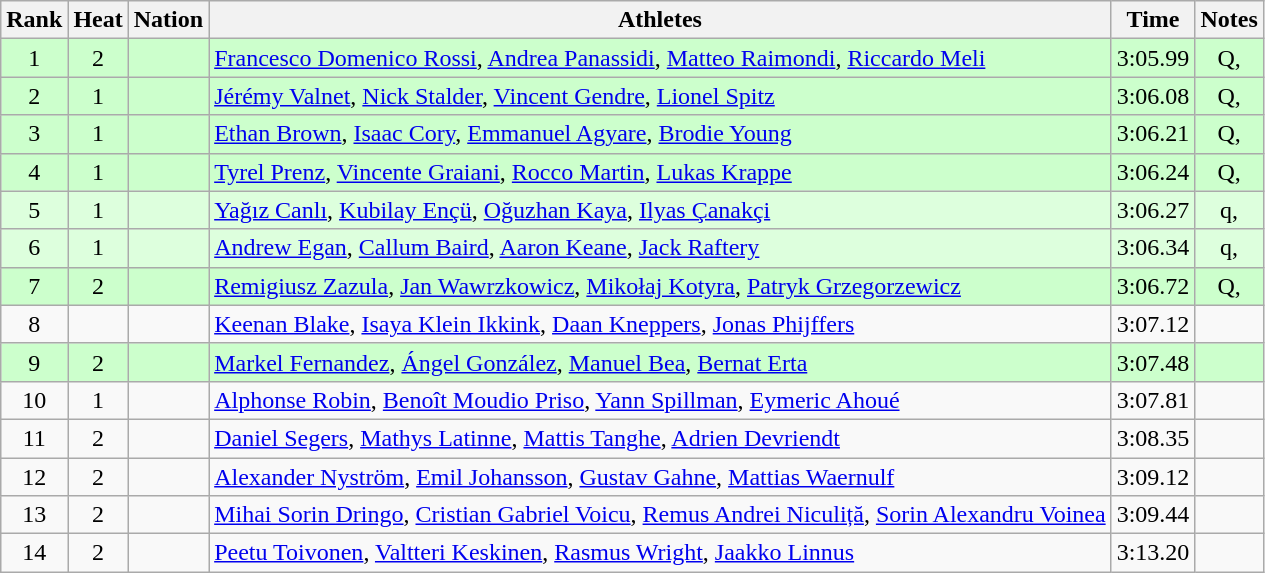<table class="wikitable sortable" style="text-align:center;">
<tr>
<th>Rank</th>
<th>Heat</th>
<th>Nation</th>
<th>Athletes</th>
<th>Time</th>
<th>Notes</th>
</tr>
<tr bgcolor=ccffcc>
<td>1</td>
<td>2</td>
<td align=left></td>
<td align=left><a href='#'>Francesco Domenico Rossi</a>, <a href='#'>Andrea Panassidi</a>, <a href='#'>Matteo Raimondi</a>, <a href='#'>Riccardo Meli</a></td>
<td>3:05.99</td>
<td>Q, </td>
</tr>
<tr bgcolor=ccffcc>
<td>2</td>
<td>1</td>
<td align=left></td>
<td align=left><a href='#'>Jérémy Valnet</a>, <a href='#'>Nick Stalder</a>, <a href='#'>Vincent Gendre</a>, <a href='#'>Lionel Spitz</a></td>
<td>3:06.08</td>
<td>Q, </td>
</tr>
<tr bgcolor=ccffcc>
<td>3</td>
<td>1</td>
<td align=left></td>
<td align=left><a href='#'>Ethan Brown</a>, <a href='#'>Isaac Cory</a>, <a href='#'>Emmanuel Agyare</a>, <a href='#'>Brodie Young</a></td>
<td>3:06.21</td>
<td>Q, </td>
</tr>
<tr bgcolor=ccffcc>
<td>4</td>
<td>1</td>
<td align=left></td>
<td align=left><a href='#'>Tyrel Prenz</a>, <a href='#'>Vincente Graiani</a>, <a href='#'>Rocco Martin</a>, <a href='#'>Lukas Krappe</a></td>
<td>3:06.24</td>
<td>Q, </td>
</tr>
<tr bgcolor=ddffdd>
<td>5</td>
<td>1</td>
<td align=left></td>
<td align=left><a href='#'>Yağız Canlı</a>, <a href='#'>Kubilay Ençü</a>, <a href='#'>Oğuzhan Kaya</a>, <a href='#'>Ilyas Çanakçi</a></td>
<td>3:06.27</td>
<td>q, </td>
</tr>
<tr bgcolor=ddffdd>
<td>6</td>
<td>1</td>
<td align=left></td>
<td align=left><a href='#'>Andrew Egan</a>, <a href='#'>Callum Baird</a>, <a href='#'>Aaron Keane</a>, <a href='#'>Jack Raftery</a></td>
<td>3:06.34</td>
<td>q, </td>
</tr>
<tr bgcolor=ccffcc>
<td>7</td>
<td>2</td>
<td align=left></td>
<td align=left><a href='#'>Remigiusz Zazula</a>, <a href='#'>Jan Wawrzkowicz</a>, <a href='#'>Mikołaj Kotyra</a>, <a href='#'>Patryk Grzegorzewicz</a></td>
<td>3:06.72</td>
<td>Q, </td>
</tr>
<tr>
<td>8</td>
<td></td>
<td align=left></td>
<td align=left><a href='#'>Keenan Blake</a>, <a href='#'>Isaya Klein Ikkink</a>, <a href='#'>Daan Kneppers</a>, <a href='#'>Jonas Phijffers</a></td>
<td>3:07.12</td>
<td></td>
</tr>
<tr bgcolor=ccffcc>
<td>9</td>
<td>2</td>
<td align=left></td>
<td align=left><a href='#'>Markel Fernandez</a>, <a href='#'>Ángel González</a>, <a href='#'>Manuel Bea</a>, <a href='#'>Bernat Erta</a></td>
<td>3:07.48</td>
<td></td>
</tr>
<tr>
<td>10</td>
<td>1</td>
<td align=left></td>
<td align=left><a href='#'>Alphonse Robin</a>, <a href='#'>Benoît Moudio Priso</a>, <a href='#'>Yann Spillman</a>, <a href='#'>Eymeric Ahoué</a></td>
<td>3:07.81</td>
<td></td>
</tr>
<tr>
<td>11</td>
<td>2</td>
<td align=left></td>
<td align=left><a href='#'>Daniel Segers</a>, <a href='#'>Mathys Latinne</a>, <a href='#'>Mattis Tanghe</a>, <a href='#'>Adrien Devriendt</a></td>
<td>3:08.35</td>
<td></td>
</tr>
<tr>
<td>12</td>
<td>2</td>
<td align=left></td>
<td align=left><a href='#'>Alexander Nyström</a>, <a href='#'>Emil Johansson</a>, <a href='#'>Gustav Gahne</a>, <a href='#'>Mattias Waernulf</a></td>
<td>3:09.12</td>
<td></td>
</tr>
<tr>
<td>13</td>
<td>2</td>
<td align=left></td>
<td align=left><a href='#'>Mihai Sorin Dringo</a>, <a href='#'>Cristian Gabriel Voicu</a>, <a href='#'>Remus Andrei Niculiță</a>, <a href='#'>Sorin Alexandru Voinea</a></td>
<td>3:09.44</td>
<td></td>
</tr>
<tr>
<td>14</td>
<td>2</td>
<td align=left></td>
<td align=left><a href='#'>Peetu Toivonen</a>, <a href='#'>Valtteri Keskinen</a>, <a href='#'>Rasmus Wright</a>, <a href='#'>Jaakko Linnus</a></td>
<td>3:13.20</td>
<td></td>
</tr>
</table>
